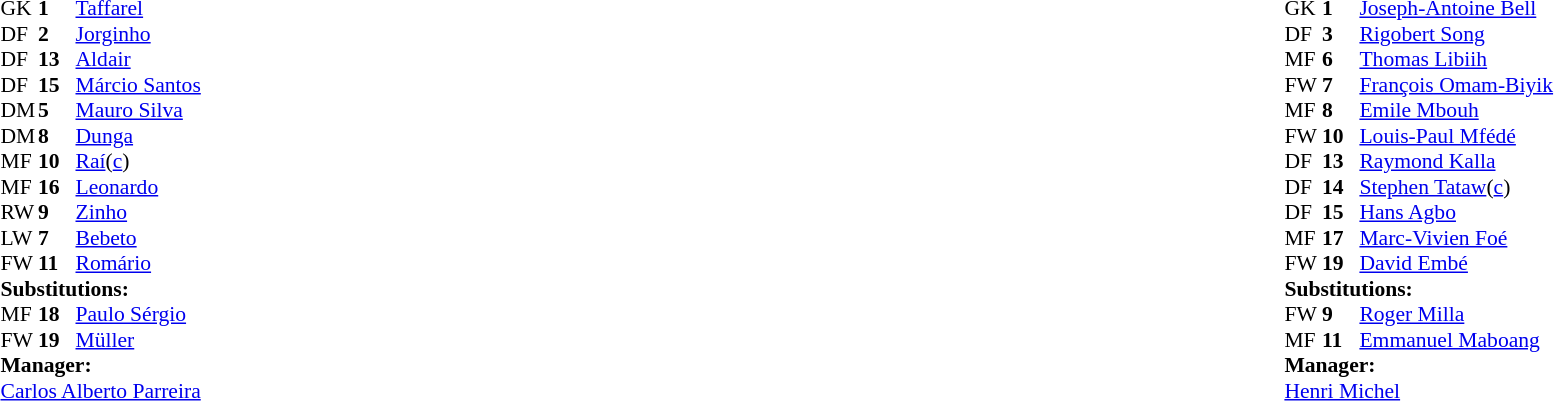<table width="100%">
<tr>
<td valign="top" width="50%"><br><table style="font-size: 90%" cellspacing="0" cellpadding="0">
<tr>
<th width="25"></th>
<th width="25"></th>
</tr>
<tr>
<td>GK</td>
<td><strong>1</strong></td>
<td><a href='#'>Taffarel</a></td>
</tr>
<tr>
<td>DF</td>
<td><strong>2</strong></td>
<td><a href='#'>Jorginho</a></td>
</tr>
<tr>
<td>DF</td>
<td><strong>13</strong></td>
<td><a href='#'>Aldair</a></td>
</tr>
<tr>
<td>DF</td>
<td><strong>15</strong></td>
<td><a href='#'>Márcio Santos</a></td>
</tr>
<tr>
<td>DM</td>
<td><strong>5</strong></td>
<td><a href='#'>Mauro Silva</a></td>
<td></td>
</tr>
<tr>
<td>DM</td>
<td><strong>8</strong></td>
<td><a href='#'>Dunga</a></td>
</tr>
<tr>
<td>MF</td>
<td><strong>10</strong></td>
<td><a href='#'>Raí</a>(<a href='#'>c</a>)</td>
<td></td>
<td></td>
</tr>
<tr>
<td>MF</td>
<td><strong>16</strong></td>
<td><a href='#'>Leonardo</a></td>
</tr>
<tr>
<td>RW</td>
<td><strong>9</strong></td>
<td><a href='#'>Zinho</a></td>
<td></td>
<td></td>
</tr>
<tr>
<td>LW</td>
<td><strong>7</strong></td>
<td><a href='#'>Bebeto</a></td>
</tr>
<tr>
<td>FW</td>
<td><strong>11</strong></td>
<td><a href='#'>Romário</a></td>
</tr>
<tr>
<td colspan=3><strong>Substitutions:</strong></td>
</tr>
<tr>
<td>MF</td>
<td><strong>18</strong></td>
<td><a href='#'>Paulo Sérgio</a></td>
<td></td>
<td></td>
</tr>
<tr>
<td>FW</td>
<td><strong>19</strong></td>
<td><a href='#'>Müller</a></td>
<td></td>
<td></td>
</tr>
<tr>
<td colspan=3><strong>Manager:</strong></td>
</tr>
<tr>
<td colspan="4"><a href='#'>Carlos Alberto Parreira</a></td>
</tr>
</table>
</td>
<td></td>
<td valign="top" width="50%"><br><table style="font-size: 90%" cellspacing="0" cellpadding="0" align=center>
<tr>
<th width="25"></th>
<th width="25"></th>
</tr>
<tr>
<td>GK</td>
<td><strong>1</strong></td>
<td><a href='#'>Joseph-Antoine Bell</a></td>
</tr>
<tr>
<td>DF</td>
<td><strong>3</strong></td>
<td><a href='#'>Rigobert Song</a></td>
<td></td>
</tr>
<tr>
<td>MF</td>
<td><strong>6</strong></td>
<td><a href='#'>Thomas Libiih</a></td>
</tr>
<tr>
<td>FW</td>
<td><strong>7</strong></td>
<td><a href='#'>François Omam-Biyik</a></td>
</tr>
<tr>
<td>MF</td>
<td><strong>8</strong></td>
<td><a href='#'>Emile Mbouh</a></td>
</tr>
<tr>
<td>FW</td>
<td><strong>10</strong></td>
<td><a href='#'>Louis-Paul Mfédé</a></td>
<td></td>
<td></td>
</tr>
<tr>
<td>DF</td>
<td><strong>13</strong></td>
<td><a href='#'>Raymond Kalla</a></td>
<td></td>
</tr>
<tr>
<td>DF</td>
<td><strong>14</strong></td>
<td><a href='#'>Stephen Tataw</a>(<a href='#'>c</a>)</td>
<td></td>
</tr>
<tr>
<td>DF</td>
<td><strong>15</strong></td>
<td><a href='#'>Hans Agbo</a></td>
</tr>
<tr>
<td>MF</td>
<td><strong>17</strong></td>
<td><a href='#'>Marc-Vivien Foé</a></td>
</tr>
<tr>
<td>FW</td>
<td><strong>19</strong></td>
<td><a href='#'>David Embé</a></td>
<td></td>
<td></td>
</tr>
<tr>
<td colspan=3><strong>Substitutions:</strong></td>
</tr>
<tr>
<td>FW</td>
<td><strong>9</strong></td>
<td><a href='#'>Roger Milla</a></td>
<td></td>
<td></td>
</tr>
<tr>
<td>MF</td>
<td><strong>11</strong></td>
<td><a href='#'>Emmanuel Maboang</a></td>
<td></td>
<td></td>
</tr>
<tr>
<td colspan=3><strong>Manager:</strong></td>
</tr>
<tr>
<td colspan="4"> <a href='#'>Henri Michel</a></td>
</tr>
</table>
</td>
</tr>
</table>
